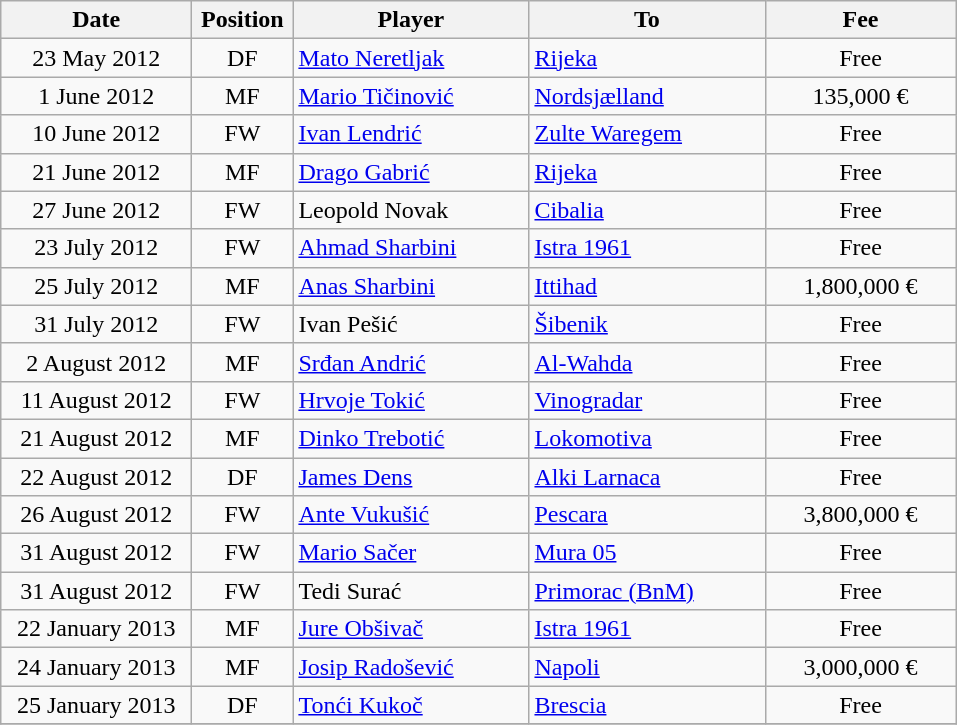<table class="wikitable" style="text-align: center;">
<tr>
<th width=120>Date</th>
<th width=60>Position</th>
<th width=150>Player</th>
<th width=150>To</th>
<th width=120>Fee</th>
</tr>
<tr>
<td>23 May 2012</td>
<td>DF</td>
<td style="text-align:left;"> <a href='#'>Mato Neretljak</a></td>
<td style="text-align:left;"><a href='#'>Rijeka</a></td>
<td>Free</td>
</tr>
<tr>
<td>1 June 2012</td>
<td>MF</td>
<td style="text-align:left;"> <a href='#'>Mario Tičinović</a></td>
<td style="text-align:left;"><a href='#'>Nordsjælland</a></td>
<td>135,000 €</td>
</tr>
<tr>
<td>10 June 2012</td>
<td>FW</td>
<td style="text-align:left;"> <a href='#'>Ivan Lendrić</a></td>
<td style="text-align:left;"><a href='#'>Zulte Waregem</a></td>
<td>Free</td>
</tr>
<tr>
<td>21 June 2012</td>
<td>MF</td>
<td style="text-align:left;"> <a href='#'>Drago Gabrić</a></td>
<td style="text-align:left;"><a href='#'>Rijeka</a></td>
<td>Free</td>
</tr>
<tr>
<td>27 June 2012</td>
<td>FW</td>
<td style="text-align:left;"> Leopold Novak</td>
<td style="text-align:left;"><a href='#'>Cibalia</a></td>
<td>Free</td>
</tr>
<tr>
<td>23 July 2012</td>
<td>FW</td>
<td style="text-align:left;"> <a href='#'>Ahmad Sharbini</a></td>
<td style="text-align:left;"><a href='#'>Istra 1961</a></td>
<td>Free</td>
</tr>
<tr>
<td>25 July 2012</td>
<td>MF</td>
<td style="text-align:left;"> <a href='#'>Anas Sharbini</a></td>
<td style="text-align:left;"><a href='#'>Ittihad</a></td>
<td>1,800,000 €</td>
</tr>
<tr>
<td>31 July 2012</td>
<td>FW</td>
<td style="text-align:left;"> Ivan Pešić</td>
<td style="text-align:left;"><a href='#'>Šibenik</a></td>
<td>Free</td>
</tr>
<tr>
<td>2 August 2012</td>
<td>MF</td>
<td style="text-align:left;"> <a href='#'>Srđan Andrić</a></td>
<td style="text-align:left;"><a href='#'>Al-Wahda</a></td>
<td>Free</td>
</tr>
<tr>
<td>11 August 2012</td>
<td>FW</td>
<td style="text-align:left;"> <a href='#'>Hrvoje Tokić</a></td>
<td style="text-align:left;"><a href='#'>Vinogradar</a></td>
<td>Free</td>
</tr>
<tr>
<td>21 August 2012</td>
<td>MF</td>
<td style="text-align:left;"> <a href='#'>Dinko Trebotić</a></td>
<td style="text-align:left;"><a href='#'>Lokomotiva</a></td>
<td>Free</td>
</tr>
<tr>
<td>22 August 2012</td>
<td>DF</td>
<td style="text-align:left;"> <a href='#'>James Dens</a></td>
<td style="text-align:left;"><a href='#'>Alki Larnaca</a></td>
<td>Free</td>
</tr>
<tr>
<td>26 August 2012</td>
<td>FW</td>
<td style="text-align:left;"> <a href='#'>Ante Vukušić</a></td>
<td style="text-align:left;"><a href='#'>Pescara</a></td>
<td>3,800,000 €</td>
</tr>
<tr>
<td>31 August 2012</td>
<td>FW</td>
<td style="text-align:left;"> <a href='#'>Mario Sačer</a></td>
<td style="text-align:left;"><a href='#'>Mura 05</a></td>
<td>Free</td>
</tr>
<tr>
<td>31 August 2012</td>
<td>FW</td>
<td style="text-align:left;"> Tedi Surać</td>
<td style="text-align:left;"><a href='#'>Primorac (BnM)</a></td>
<td>Free</td>
</tr>
<tr>
<td>22 January 2013</td>
<td>MF</td>
<td style="text-align:left;"> <a href='#'>Jure Obšivač</a></td>
<td style="text-align:left;"><a href='#'>Istra 1961</a></td>
<td>Free</td>
</tr>
<tr>
<td>24 January 2013</td>
<td>MF</td>
<td style="text-align:left;"> <a href='#'>Josip Radošević</a></td>
<td style="text-align:left;"><a href='#'>Napoli</a></td>
<td>3,000,000 €</td>
</tr>
<tr>
<td>25 January 2013</td>
<td>DF</td>
<td style="text-align:left;"> <a href='#'>Tonći Kukoč</a></td>
<td style="text-align:left;"><a href='#'>Brescia</a></td>
<td>Free</td>
</tr>
<tr>
</tr>
</table>
